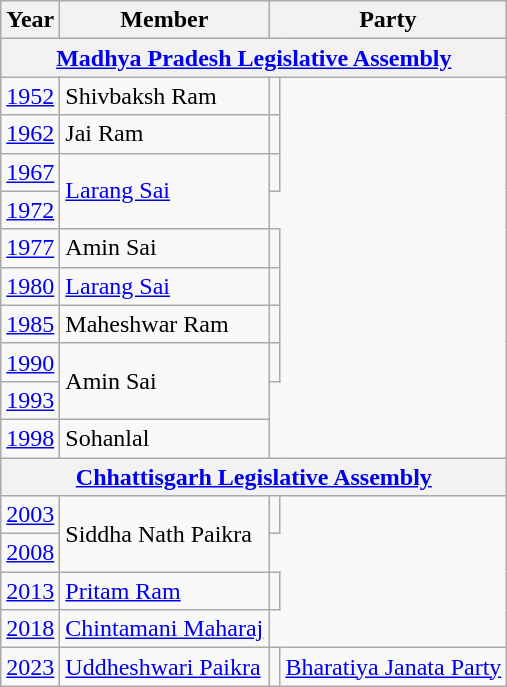<table class="wikitable">
<tr>
<th>Year</th>
<th>Member</th>
<th colspan="2">Party</th>
</tr>
<tr>
<th colspan=4><a href='#'>Madhya Pradesh Legislative Assembly</a></th>
</tr>
<tr>
<td><a href='#'>1952</a></td>
<td>Shivbaksh Ram</td>
<td></td>
</tr>
<tr>
<td><a href='#'>1962</a></td>
<td>Jai Ram</td>
<td></td>
</tr>
<tr>
<td><a href='#'>1967</a></td>
<td rowspan="2"><a href='#'>Larang Sai</a></td>
<td></td>
</tr>
<tr>
<td><a href='#'>1972</a></td>
</tr>
<tr>
<td><a href='#'>1977</a></td>
<td>Amin Sai</td>
<td></td>
</tr>
<tr>
<td><a href='#'>1980</a></td>
<td><a href='#'>Larang Sai</a></td>
<td></td>
</tr>
<tr>
<td><a href='#'>1985</a></td>
<td>Maheshwar Ram</td>
<td></td>
</tr>
<tr>
<td><a href='#'>1990</a></td>
<td rowspan="2">Amin Sai</td>
<td></td>
</tr>
<tr>
<td><a href='#'>1993</a></td>
</tr>
<tr>
<td><a href='#'>1998</a></td>
<td>Sohanlal</td>
</tr>
<tr>
<th colspan=4><a href='#'>Chhattisgarh Legislative Assembly</a></th>
</tr>
<tr>
<td><a href='#'>2003</a></td>
<td rowspan="2">Siddha Nath Paikra</td>
<td></td>
</tr>
<tr>
<td><a href='#'>2008</a></td>
</tr>
<tr>
<td><a href='#'>2013</a></td>
<td><a href='#'>Pritam Ram</a></td>
<td></td>
</tr>
<tr>
<td><a href='#'>2018</a></td>
<td><a href='#'>Chintamani Maharaj</a></td>
</tr>
<tr>
<td><a href='#'>2023</a></td>
<td><a href='#'>Uddheshwari Paikra</a></td>
<td></td>
<td><a href='#'>Bharatiya Janata Party</a></td>
</tr>
</table>
